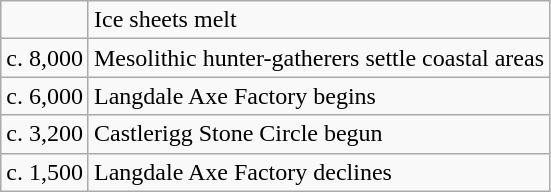<table class="wikitable">
<tr>
<td align="right"></td>
<td>Ice sheets melt</td>
</tr>
<tr>
<td align="right">c. 8,000</td>
<td>Mesolithic hunter-gatherers settle coastal areas</td>
</tr>
<tr>
<td align="right">c. 6,000</td>
<td>Langdale Axe Factory begins</td>
</tr>
<tr>
<td align="right">c. 3,200</td>
<td>Castlerigg Stone Circle begun</td>
</tr>
<tr>
<td align="right">c. 1,500</td>
<td>Langdale Axe Factory declines</td>
</tr>
</table>
